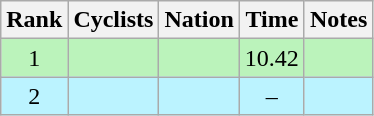<table class="wikitable sortable" style="text-align:center">
<tr>
<th>Rank</th>
<th>Cyclists</th>
<th>Nation</th>
<th>Time</th>
<th>Notes</th>
</tr>
<tr bgcolor=bbf3bb>
<td>1</td>
<td align=left></td>
<td align=left></td>
<td>10.42</td>
<td></td>
</tr>
<tr bgcolor=bbf3ff>
<td>2</td>
<td align=left></td>
<td align=left></td>
<td>–</td>
<td></td>
</tr>
</table>
